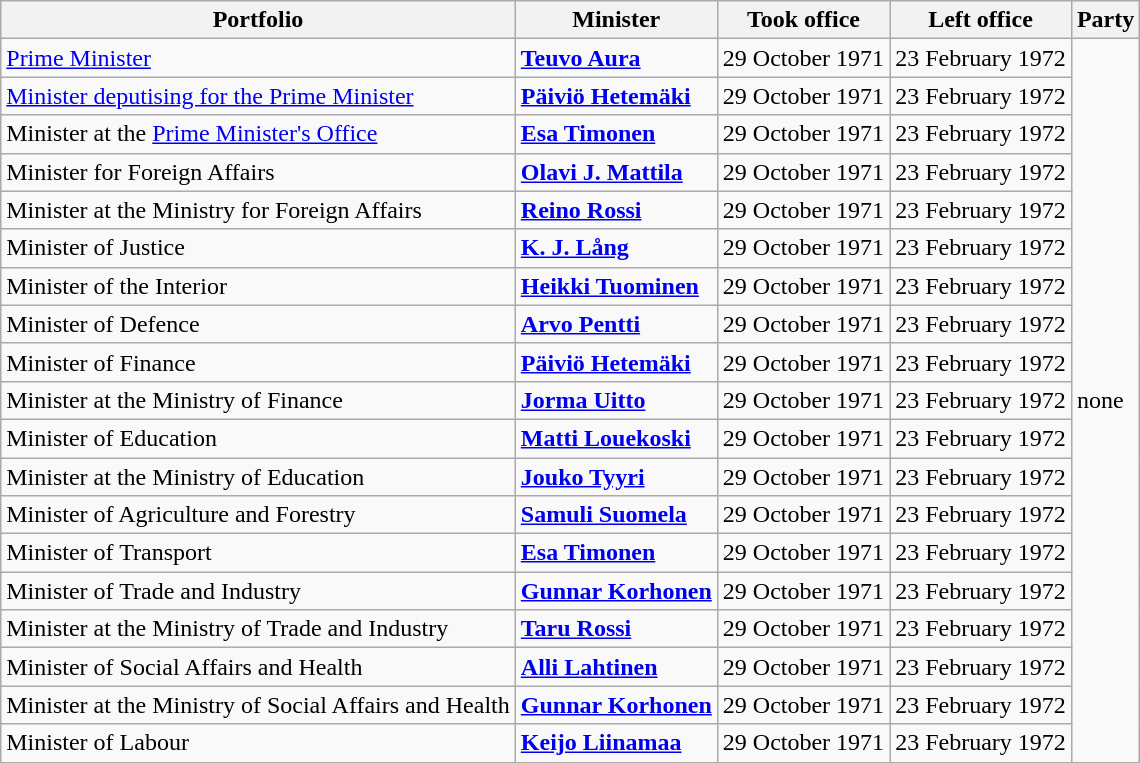<table class="wikitable">
<tr>
<th>Portfolio</th>
<th>Minister</th>
<th>Took office</th>
<th>Left office</th>
<th>Party</th>
</tr>
<tr>
<td><a href='#'>Prime Minister</a></td>
<td><strong><a href='#'>Teuvo Aura</a></strong></td>
<td>29 October 1971</td>
<td>23 February 1972</td>
<td rowspan="19">none</td>
</tr>
<tr>
<td><a href='#'>Minister deputising for the Prime Minister</a></td>
<td><strong><a href='#'>Päiviö Hetemäki</a></strong></td>
<td>29 October 1971</td>
<td>23 February 1972</td>
</tr>
<tr>
<td>Minister at the <a href='#'>Prime Minister's Office</a></td>
<td><strong><a href='#'>Esa Timonen</a></strong></td>
<td>29 October 1971</td>
<td>23 February 1972</td>
</tr>
<tr>
<td>Minister for Foreign Affairs</td>
<td><strong><a href='#'>Olavi J. Mattila</a></strong></td>
<td>29 October 1971</td>
<td>23 February 1972</td>
</tr>
<tr>
<td>Minister at the Ministry for Foreign Affairs</td>
<td><strong><a href='#'>Reino Rossi</a></strong></td>
<td>29 October 1971</td>
<td>23 February 1972</td>
</tr>
<tr>
<td>Minister of Justice</td>
<td><strong><a href='#'>K. J. Lång</a></strong></td>
<td>29 October 1971</td>
<td>23 February 1972</td>
</tr>
<tr>
<td>Minister of the Interior</td>
<td><strong><a href='#'>Heikki Tuominen</a></strong></td>
<td>29 October 1971</td>
<td>23 February 1972</td>
</tr>
<tr>
<td>Minister of Defence</td>
<td><strong><a href='#'>Arvo Pentti</a></strong></td>
<td>29 October 1971</td>
<td>23 February 1972</td>
</tr>
<tr>
<td>Minister of Finance</td>
<td><strong><a href='#'>Päiviö Hetemäki</a></strong></td>
<td>29 October 1971</td>
<td>23 February 1972</td>
</tr>
<tr>
<td>Minister at the Ministry of Finance</td>
<td><strong><a href='#'>Jorma Uitto</a></strong></td>
<td>29 October 1971</td>
<td>23 February 1972</td>
</tr>
<tr>
<td>Minister of Education</td>
<td><strong><a href='#'>Matti Louekoski</a></strong></td>
<td>29 October 1971</td>
<td>23 February 1972</td>
</tr>
<tr>
<td>Minister at the Ministry of Education</td>
<td><strong><a href='#'>Jouko Tyyri</a></strong></td>
<td>29 October 1971</td>
<td>23 February 1972</td>
</tr>
<tr>
<td>Minister of Agriculture and Forestry</td>
<td><strong><a href='#'>Samuli Suomela</a></strong></td>
<td>29 October 1971</td>
<td>23 February 1972</td>
</tr>
<tr>
<td>Minister of Transport</td>
<td><strong><a href='#'>Esa Timonen</a></strong></td>
<td>29 October 1971</td>
<td>23 February 1972</td>
</tr>
<tr>
<td>Minister of Trade and Industry</td>
<td><strong><a href='#'>Gunnar Korhonen</a></strong></td>
<td>29 October 1971</td>
<td>23 February 1972</td>
</tr>
<tr>
<td>Minister at the Ministry of Trade and Industry</td>
<td><strong><a href='#'>Taru Rossi</a></strong></td>
<td>29 October 1971</td>
<td>23 February 1972</td>
</tr>
<tr>
<td>Minister of Social Affairs and Health</td>
<td><strong><a href='#'>Alli Lahtinen</a></strong></td>
<td>29 October 1971</td>
<td>23 February 1972</td>
</tr>
<tr>
<td>Minister at the Ministry of Social Affairs and Health</td>
<td><strong><a href='#'>Gunnar Korhonen</a></strong></td>
<td>29 October 1971</td>
<td>23 February 1972</td>
</tr>
<tr>
<td>Minister of Labour</td>
<td><strong><a href='#'>Keijo Liinamaa</a></strong></td>
<td>29 October 1971</td>
<td>23 February 1972</td>
</tr>
</table>
